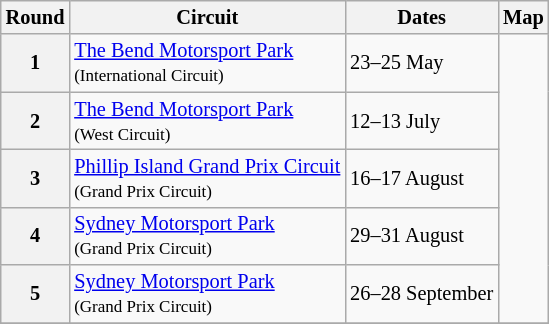<table class="wikitable" style="font-size: 85%">
<tr>
<th>Round</th>
<th>Circuit</th>
<th>Dates</th>
<th>Map</th>
</tr>
<tr>
<th>1</th>
<td> <a href='#'>The Bend Motorsport Park</a><br><small>(International Circuit)</small></td>
<td>23–25 May</td>
<td rowspan=5></td>
</tr>
<tr>
<th>2</th>
<td> <a href='#'>The Bend Motorsport Park</a><br><small>(West Circuit)</small></td>
<td>12–13 July</td>
</tr>
<tr>
<th>3</th>
<td> <a href='#'>Phillip Island Grand Prix Circuit</a><br><small>(Grand Prix Circuit)</small></td>
<td>16–17 August</td>
</tr>
<tr>
<th>4</th>
<td> <a href='#'>Sydney Motorsport Park</a><br><small>(Grand Prix Circuit)</small></td>
<td>29–31 August</td>
</tr>
<tr>
<th>5</th>
<td> <a href='#'>Sydney Motorsport Park</a><br><small>(Grand Prix Circuit)</small></td>
<td>26–28 September</td>
</tr>
<tr>
</tr>
</table>
